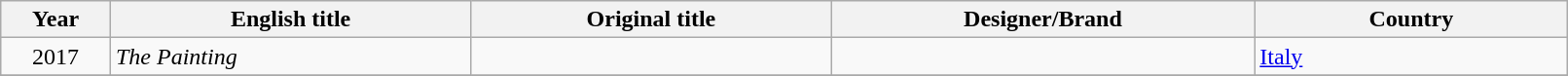<table class="sortable wikitable" width="85%" cellpadding="5">
<tr>
<th width="7%">Year</th>
<th width="23%">English title</th>
<th width="23%">Original title</th>
<th width="27%">Designer/Brand</th>
<th width="20%">Country</th>
</tr>
<tr>
<td style="text-align:center;">2017</td>
<td><em>The Painting</em> </td>
<td></td>
<td></td>
<td><a href='#'>Italy</a></td>
</tr>
<tr>
</tr>
</table>
